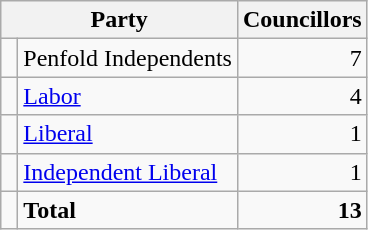<table class="wikitable">
<tr>
<th colspan="2">Party</th>
<th>Councillors</th>
</tr>
<tr>
<td> </td>
<td>Penfold Independents</td>
<td align=right>7</td>
</tr>
<tr>
<td> </td>
<td><a href='#'>Labor</a></td>
<td align=right>4</td>
</tr>
<tr>
<td> </td>
<td><a href='#'>Liberal</a></td>
<td align=right>1</td>
</tr>
<tr>
<td> </td>
<td><a href='#'>Independent Liberal</a></td>
<td align=right>1</td>
</tr>
<tr>
<td></td>
<td><strong>Total</strong></td>
<td align=right><strong>13</strong></td>
</tr>
</table>
